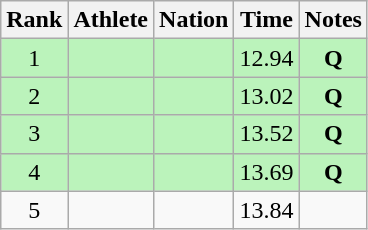<table class="wikitable sortable" style="text-align:center">
<tr>
<th>Rank</th>
<th>Athlete</th>
<th>Nation</th>
<th>Time</th>
<th>Notes</th>
</tr>
<tr bgcolor=#bbf3bb>
<td>1</td>
<td align=left></td>
<td align=left></td>
<td>12.94</td>
<td><strong>Q</strong></td>
</tr>
<tr bgcolor=#bbf3bb>
<td>2</td>
<td align=left></td>
<td align=left></td>
<td>13.02</td>
<td><strong>Q</strong></td>
</tr>
<tr bgcolor=#bbf3bb>
<td>3</td>
<td align=left></td>
<td align=left></td>
<td>13.52</td>
<td><strong>Q</strong></td>
</tr>
<tr bgcolor=#bbf3bb>
<td>4</td>
<td align=left></td>
<td align=left></td>
<td>13.69</td>
<td><strong>Q</strong></td>
</tr>
<tr>
<td>5</td>
<td align=left></td>
<td align=left></td>
<td>13.84</td>
<td></td>
</tr>
</table>
